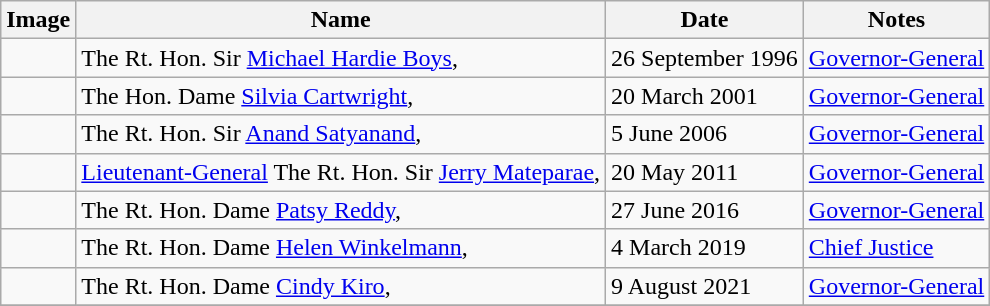<table class="wikitable">
<tr>
<th>Image</th>
<th>Name</th>
<th>Date</th>
<th>Notes</th>
</tr>
<tr>
<td></td>
<td>The Rt. Hon. Sir <a href='#'>Michael Hardie Boys</a>, <br></td>
<td>26 September 1996</td>
<td><a href='#'>Governor-General</a></td>
</tr>
<tr>
<td></td>
<td>The Hon. Dame <a href='#'>Silvia Cartwright</a>, <br></td>
<td>20 March 2001</td>
<td><a href='#'>Governor-General</a></td>
</tr>
<tr>
<td></td>
<td>The Rt. Hon. Sir <a href='#'>Anand Satyanand</a>, <br></td>
<td>5 June 2006</td>
<td><a href='#'>Governor-General</a></td>
</tr>
<tr>
<td></td>
<td><a href='#'>Lieutenant-General</a> The Rt. Hon. Sir <a href='#'>Jerry Mateparae</a>, <br></td>
<td>20 May 2011</td>
<td><a href='#'>Governor-General</a></td>
</tr>
<tr>
<td></td>
<td>The Rt. Hon. Dame <a href='#'>Patsy Reddy</a>, <br></td>
<td>27 June 2016</td>
<td><a href='#'>Governor-General</a></td>
</tr>
<tr>
<td></td>
<td>The Rt. Hon. Dame <a href='#'>Helen Winkelmann</a>, <br></td>
<td>4 March 2019</td>
<td><a href='#'>Chief Justice</a></td>
</tr>
<tr>
<td></td>
<td>The Rt. Hon. Dame <a href='#'>Cindy Kiro</a>, <br></td>
<td>9 August 2021</td>
<td><a href='#'>Governor-General</a></td>
</tr>
<tr>
</tr>
</table>
